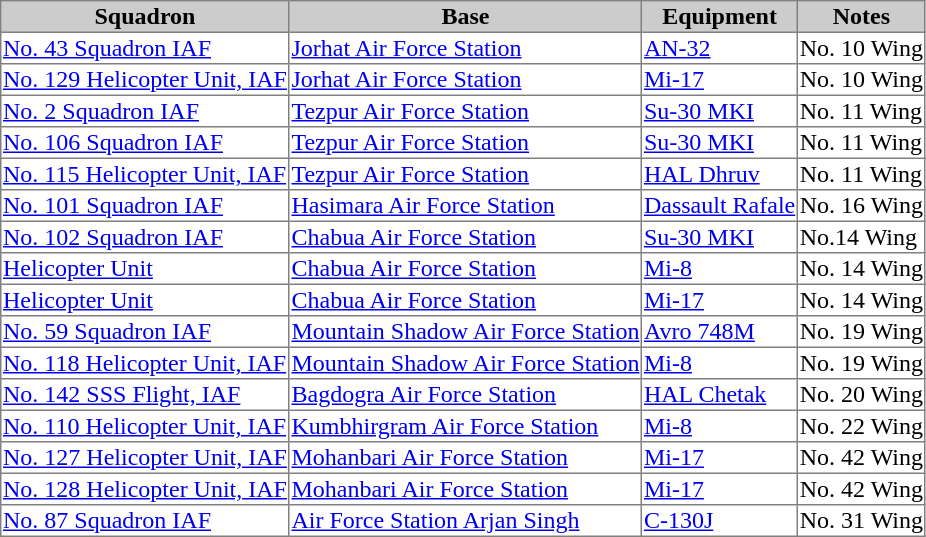<table class="sortable" border=1 style="border-collapse: collapse;">
<tr style="background:#ccc;">
<th>Squadron</th>
<th>Base</th>
<th>Equipment</th>
<th>Notes</th>
</tr>
<tr>
<td><a href='#'>No. 43 Squadron IAF</a></td>
<td><a href='#'>Jorhat Air Force Station</a></td>
<td><a href='#'>AN-32</a></td>
<td>No. 10 Wing</td>
</tr>
<tr>
<td><a href='#'>No. 129 Helicopter Unit, IAF</a></td>
<td><a href='#'>Jorhat Air Force Station</a></td>
<td><a href='#'>Mi-17</a></td>
<td>No. 10 Wing</td>
</tr>
<tr>
<td><a href='#'>No. 2 Squadron IAF</a></td>
<td><a href='#'>Tezpur Air Force Station</a></td>
<td><a href='#'>Su-30 MKI</a></td>
<td>No. 11 Wing</td>
</tr>
<tr>
<td><a href='#'>No. 106 Squadron IAF</a></td>
<td><a href='#'>Tezpur Air Force Station</a></td>
<td><a href='#'>Su-30 MKI</a></td>
<td>No. 11 Wing</td>
</tr>
<tr>
<td><a href='#'>No. 115 Helicopter Unit, IAF</a></td>
<td><a href='#'>Tezpur Air Force Station</a></td>
<td><a href='#'>HAL Dhruv</a></td>
<td>No. 11 Wing</td>
</tr>
<tr>
<td><a href='#'>No. 101 Squadron IAF</a></td>
<td><a href='#'>Hasimara Air Force Station</a></td>
<td><a href='#'>Dassault Rafale</a></td>
<td>No. 16 Wing</td>
</tr>
<tr>
<td><a href='#'>No. 102 Squadron IAF</a></td>
<td><a href='#'>Chabua Air Force Station</a></td>
<td><a href='#'>Su-30 MKI</a></td>
<td>No.14 Wing</td>
</tr>
<tr>
<td><a href='#'>Helicopter Unit</a></td>
<td><a href='#'>Chabua Air Force Station</a></td>
<td><a href='#'>Mi-8</a></td>
<td>No. 14 Wing</td>
</tr>
<tr>
<td><a href='#'>Helicopter Unit</a></td>
<td><a href='#'>Chabua Air Force Station</a></td>
<td><a href='#'>Mi-17</a></td>
<td>No. 14 Wing</td>
</tr>
<tr>
<td><a href='#'>No. 59 Squadron IAF</a></td>
<td><a href='#'>Mountain Shadow Air Force Station</a></td>
<td><a href='#'>Avro 748M</a></td>
<td>No. 19 Wing</td>
</tr>
<tr>
<td><a href='#'>No. 118 Helicopter Unit, IAF</a></td>
<td><a href='#'>Mountain Shadow Air Force Station</a></td>
<td><a href='#'>Mi-8</a></td>
<td>No. 19 Wing</td>
</tr>
<tr>
<td><a href='#'>No. 142 SSS Flight, IAF</a></td>
<td><a href='#'>Bagdogra Air Force Station</a></td>
<td><a href='#'>HAL Chetak</a></td>
<td>No. 20 Wing</td>
</tr>
<tr>
<td><a href='#'>No. 110 Helicopter Unit, IAF</a></td>
<td><a href='#'>Kumbhirgram Air Force Station</a></td>
<td><a href='#'>Mi-8</a></td>
<td>No. 22 Wing</td>
</tr>
<tr>
<td><a href='#'>No. 127 Helicopter Unit, IAF</a></td>
<td><a href='#'>Mohanbari Air Force Station</a></td>
<td><a href='#'>Mi-17</a></td>
<td>No. 42 Wing</td>
</tr>
<tr>
<td><a href='#'>No. 128 Helicopter Unit, IAF</a></td>
<td><a href='#'>Mohanbari Air Force Station</a></td>
<td><a href='#'>Mi-17</a></td>
<td>No. 42 Wing</td>
</tr>
<tr>
<td><a href='#'>No. 87 Squadron IAF</a></td>
<td><a href='#'>Air Force Station Arjan Singh</a></td>
<td><a href='#'>C-130J</a></td>
<td>No. 31 Wing</td>
</tr>
</table>
